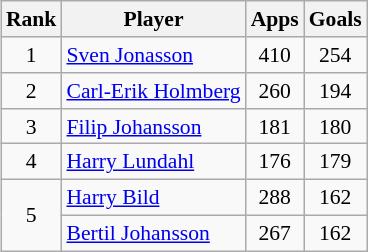<table class="wikitable" style="font-size:90%; text-align:center; margin-left:1em; float:right">
<tr>
<th>Rank</th>
<th>Player</th>
<th>Apps</th>
<th>Goals</th>
</tr>
<tr>
<td>1</td>
<td style="text-align:left;"> <a href='#'>Sven Jonasson</a></td>
<td>410</td>
<td>254</td>
</tr>
<tr>
<td>2</td>
<td style="text-align:left;"> <a href='#'>Carl-Erik Holmberg</a></td>
<td>260</td>
<td>194</td>
</tr>
<tr>
<td>3</td>
<td style="text-align:left;"> <a href='#'>Filip Johansson</a></td>
<td>181</td>
<td>180</td>
</tr>
<tr>
<td>4</td>
<td style="text-align:left;"> <a href='#'>Harry Lundahl</a></td>
<td>176</td>
<td>179</td>
</tr>
<tr>
<td rowspan=2>5</td>
<td style="text-align:left;"> <a href='#'>Harry Bild</a></td>
<td>288</td>
<td>162</td>
</tr>
<tr>
<td style="text-align:left;"> <a href='#'>Bertil Johansson</a></td>
<td>267</td>
<td>162</td>
</tr>
</table>
